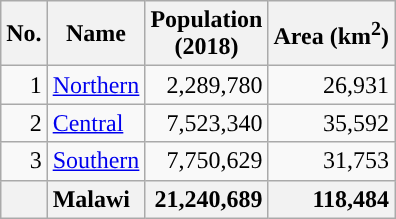<table class="wikitable sortable" style="text-align: right;”">
<tr>
<th>No.</th>
<th>Name</th>
<th>Population<br>(2018)</th>
<th>Area (km<sup>2</sup>)</th>
</tr>
<tr>
<td>1</td>
<td style="text-align: left;"><a href='#'>Northern</a></td>
<td>2,289,780</td>
<td>26,931</td>
</tr>
<tr>
<td>2</td>
<td style="text-align: left;"><a href='#'>Central</a></td>
<td>7,523,340</td>
<td>35,592</td>
</tr>
<tr>
<td>3</td>
<td style="text-align: left;"><a href='#'>Southern</a></td>
<td>7,750,629</td>
<td>31,753</td>
</tr>
<tr>
<th></th>
<th style="text-align: left;">Malawi</th>
<th style="text-align: right;">21,240,689</th>
<th style="text-align: right;">118,484</th>
</tr>
</table>
